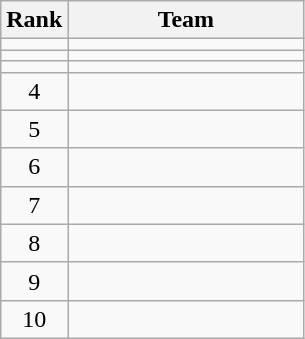<table class="wikitable">
<tr>
<th>Rank</th>
<th width=150>Team</th>
</tr>
<tr>
<td align=center></td>
<td></td>
</tr>
<tr>
<td align=center></td>
<td></td>
</tr>
<tr>
<td align=center></td>
<td></td>
</tr>
<tr>
<td align=center>4</td>
<td></td>
</tr>
<tr>
<td align=center>5</td>
<td></td>
</tr>
<tr>
<td align=center>6</td>
<td></td>
</tr>
<tr>
<td align=center>7</td>
<td></td>
</tr>
<tr>
<td align=center>8</td>
<td></td>
</tr>
<tr>
<td align=center>9</td>
<td></td>
</tr>
<tr>
<td align=center>10</td>
<td></td>
</tr>
</table>
